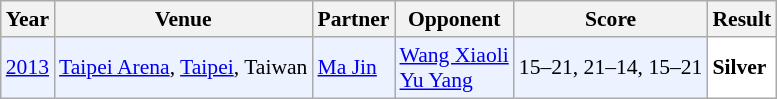<table class="sortable wikitable" style="font-size: 90%;">
<tr>
<th>Year</th>
<th>Venue</th>
<th>Partner</th>
<th>Opponent</th>
<th>Score</th>
<th>Result</th>
</tr>
<tr style="background:#ECF2FF">
<td align="center"><a href='#'>2013</a></td>
<td align="left"><a href='#'>Taipei Arena</a>, <a href='#'>Taipei</a>, Taiwan</td>
<td align="left"> <a href='#'>Ma Jin</a></td>
<td align="left"> <a href='#'>Wang Xiaoli</a><br> <a href='#'>Yu Yang</a></td>
<td align="left">15–21, 21–14, 15–21</td>
<td style="text-align:left; background:white"> <strong>Silver</strong></td>
</tr>
</table>
